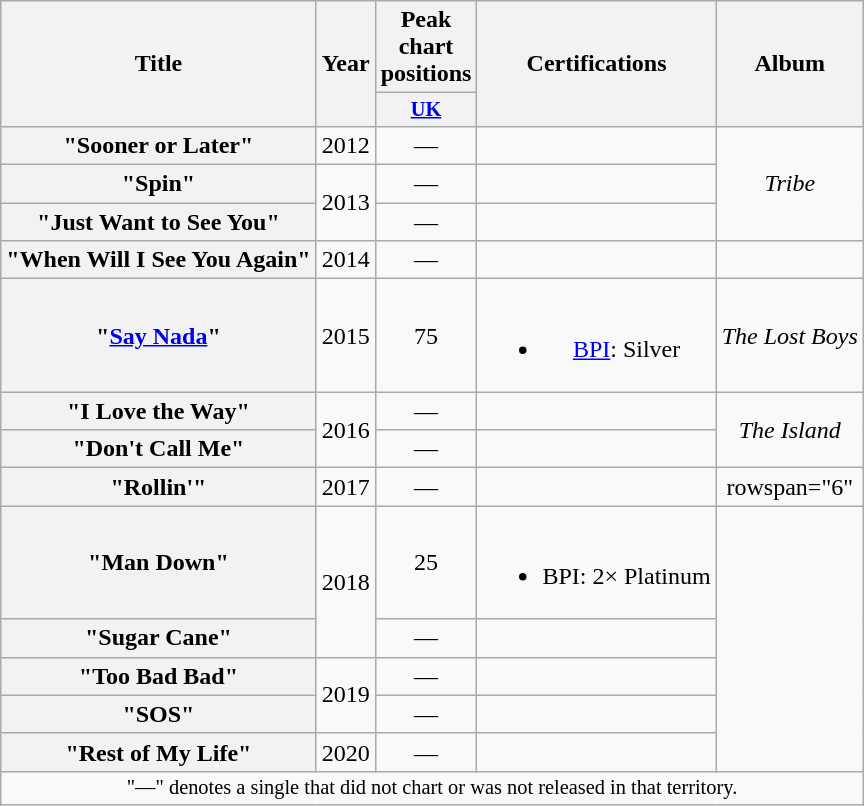<table class="wikitable plainrowheaders" style="text-align:center;">
<tr>
<th scope="col" rowspan="2">Title</th>
<th scope="col" rowspan="2">Year</th>
<th scope="col" colspan="1">Peak chart positions</th>
<th scope="col" rowspan="2">Certifications</th>
<th scope="col" rowspan="2">Album</th>
</tr>
<tr>
<th scope="col" style="width:3em;font-size:85%;"><a href='#'>UK</a><br></th>
</tr>
<tr>
<th scope="row">"Sooner or Later"</th>
<td>2012</td>
<td>—</td>
<td></td>
<td rowspan="3"><em>Tribe</em></td>
</tr>
<tr>
<th scope="row">"Spin"</th>
<td rowspan="2">2013</td>
<td>—</td>
<td></td>
</tr>
<tr>
<th scope="row">"Just Want to See You"</th>
<td>—</td>
<td></td>
</tr>
<tr>
<th scope="row">"When Will I See You Again"</th>
<td>2014</td>
<td>—</td>
<td></td>
<td></td>
</tr>
<tr>
<th scope="row">"<a href='#'>Say Nada</a>"<br> </th>
<td>2015</td>
<td>75</td>
<td><br><ul><li><a href='#'>BPI</a>: Silver</li></ul></td>
<td><em>The Lost Boys</em></td>
</tr>
<tr>
<th scope="row">"I Love the Way"<br> </th>
<td rowspan="2">2016</td>
<td>—</td>
<td></td>
<td rowspan="2"><em>The Island</em></td>
</tr>
<tr>
<th scope="row">"Don't Call Me"</th>
<td>—</td>
<td></td>
</tr>
<tr>
<th scope="row">"Rollin'"<br> </th>
<td>2017</td>
<td>—</td>
<td></td>
<td>rowspan="6" </td>
</tr>
<tr>
<th scope="row">"Man Down"<br> </th>
<td rowspan="2">2018</td>
<td>25</td>
<td><br><ul><li>BPI: 2× Platinum</li></ul></td>
</tr>
<tr>
<th scope="row">"Sugar Cane"</th>
<td>—</td>
<td></td>
</tr>
<tr>
<th scope="row">"Too Bad Bad" <br> </th>
<td rowspan="2">2019</td>
<td>—</td>
<td></td>
</tr>
<tr>
<th scope="row">"SOS"</th>
<td>—</td>
<td></td>
</tr>
<tr>
<th scope="row">"Rest of My Life" <br> </th>
<td>2020</td>
<td>—</td>
<td></td>
</tr>
<tr>
<td colspan="16" style="font-size:85%">"—" denotes a single that did not chart or was not released in that territory.</td>
</tr>
</table>
